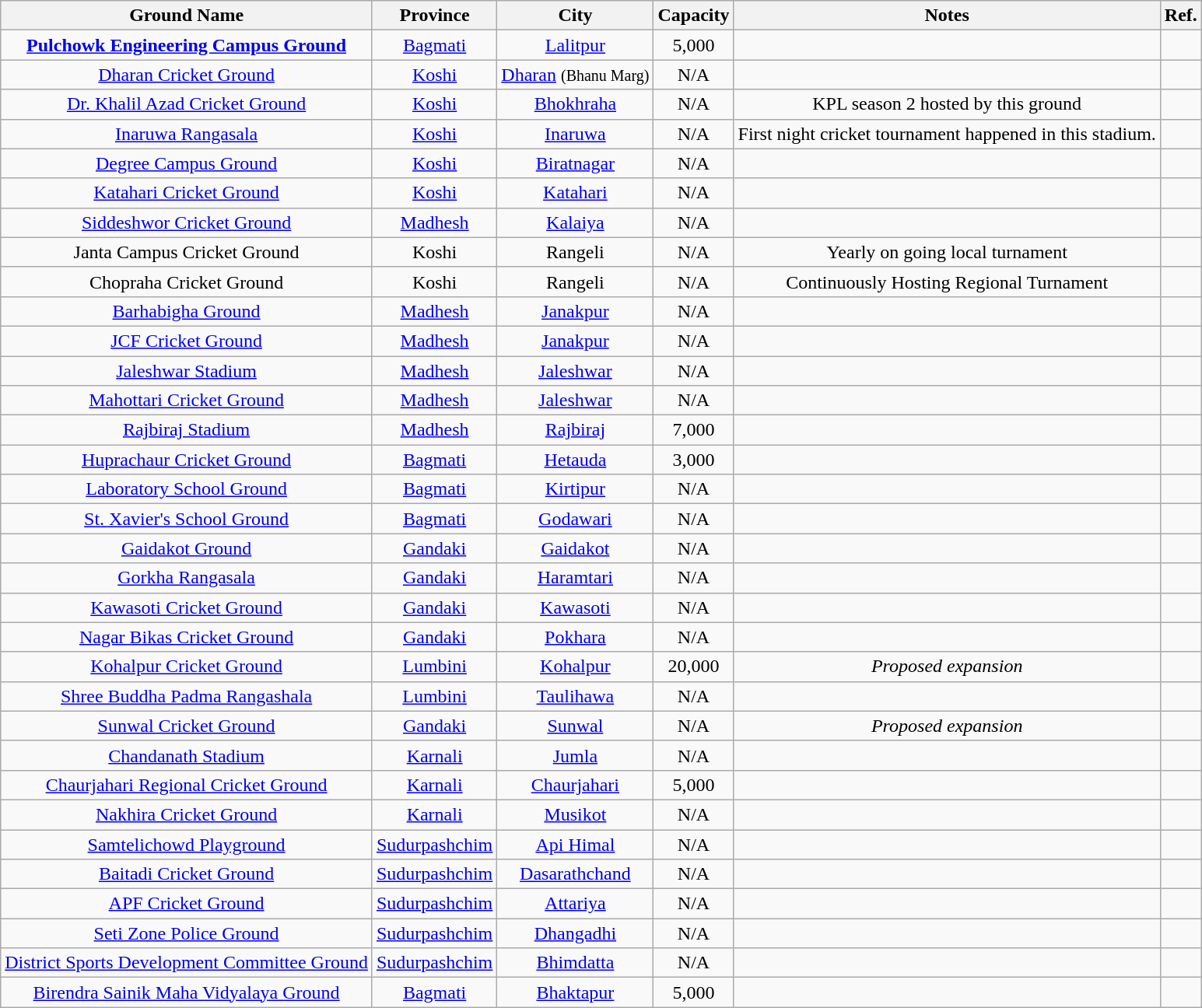<table class="wikitable sortable" style="text-align: center">
<tr>
<th>Ground Name</th>
<th>Province</th>
<th>City</th>
<th>Capacity</th>
<th>Notes</th>
<th>Ref.</th>
</tr>
<tr>
<td><strong><a href='#'>Pulchowk Engineering Campus Ground</a></strong></td>
<td><a href='#'>Bagmati</a></td>
<td><a href='#'>Lalitpur</a></td>
<td>5,000</td>
<td></td>
<td></td>
</tr>
<tr>
<td><a href='#'>Dharan Cricket Ground</a></td>
<td><a href='#'>Koshi</a></td>
<td><a href='#'>Dharan</a> <small>(Bhanu Marg)</small></td>
<td>N/A</td>
<td></td>
<td></td>
</tr>
<tr>
<td><a href='#'>Dr. Khalil Azad Cricket Ground</a></td>
<td><a href='#'>Koshi</a></td>
<td><a href='#'>Bhokhraha</a></td>
<td>N/A</td>
<td>KPL season 2 hosted by this ground</td>
<td></td>
</tr>
<tr>
<td><a href='#'>Inaruwa Rangasala</a></td>
<td><a href='#'>Koshi</a></td>
<td><a href='#'>Inaruwa</a></td>
<td>N/A</td>
<td>First night cricket tournament happened in this stadium.</td>
<td></td>
</tr>
<tr>
<td><a href='#'>Degree Campus Ground</a></td>
<td><a href='#'>Koshi</a></td>
<td><a href='#'>Biratnagar</a></td>
<td>N/A</td>
<td></td>
<td></td>
</tr>
<tr>
<td><a href='#'>Katahari Cricket Ground</a></td>
<td><a href='#'>Koshi</a></td>
<td><a href='#'>Katahari</a></td>
<td>N/A</td>
<td></td>
<td></td>
</tr>
<tr>
<td><a href='#'>Siddeshwor Cricket Ground</a></td>
<td><a href='#'>Madhesh</a></td>
<td><a href='#'>Kalaiya</a></td>
<td>N/A</td>
<td></td>
<td></td>
</tr>
<tr>
<td>Janta Campus Cricket Ground</td>
<td>Koshi</td>
<td>Rangeli</td>
<td>N/A</td>
<td>Yearly on going local turnament</td>
<td></td>
</tr>
<tr>
<td>Chopraha Cricket Ground</td>
<td>Koshi</td>
<td>Rangeli</td>
<td>N/A</td>
<td>Continuously Hosting Regional Turnament</td>
<td></td>
</tr>
<tr>
<td><a href='#'>Barhabigha Ground</a></td>
<td><a href='#'>Madhesh</a></td>
<td><a href='#'>Janakpur</a></td>
<td>N/A</td>
<td></td>
<td></td>
</tr>
<tr>
<td><a href='#'>JCF Cricket Ground</a></td>
<td><a href='#'>Madhesh</a></td>
<td><a href='#'>Janakpur</a></td>
<td>N/A</td>
<td></td>
<td></td>
</tr>
<tr>
<td><a href='#'>Jaleshwar Stadium</a></td>
<td><a href='#'>Madhesh</a></td>
<td><a href='#'>Jaleshwar</a></td>
<td>N/A</td>
<td></td>
<td></td>
</tr>
<tr>
<td><a href='#'>Mahottari Cricket Ground</a></td>
<td><a href='#'>Madhesh</a></td>
<td><a href='#'>Jaleshwar</a></td>
<td>N/A</td>
<td></td>
<td></td>
</tr>
<tr>
<td><a href='#'>Rajbiraj Stadium</a></td>
<td><a href='#'>Madhesh</a></td>
<td><a href='#'>Rajbiraj</a></td>
<td>7,000</td>
<td></td>
<td></td>
</tr>
<tr>
<td><a href='#'>Huprachaur Cricket Ground</a></td>
<td><a href='#'>Bagmati</a></td>
<td><a href='#'>Hetauda</a></td>
<td>3,000</td>
<td></td>
</tr>
<tr>
<td><a href='#'>Laboratory School Ground</a></td>
<td><a href='#'>Bagmati</a></td>
<td><a href='#'>Kirtipur</a></td>
<td>N/A</td>
<td></td>
<td></td>
</tr>
<tr>
<td><a href='#'>St. Xavier's School Ground</a></td>
<td><a href='#'>Bagmati</a></td>
<td><a href='#'>Godawari</a></td>
<td>N/A</td>
<td></td>
<td></td>
</tr>
<tr>
<td><a href='#'>Gaidakot Ground</a></td>
<td><a href='#'>Gandaki</a></td>
<td><a href='#'>Gaidakot</a></td>
<td>N/A</td>
<td></td>
<td></td>
</tr>
<tr>
<td><a href='#'>Gorkha Rangasala</a></td>
<td><a href='#'>Gandaki</a></td>
<td><a href='#'>Haramtari</a></td>
<td>N/A</td>
<td></td>
<td></td>
</tr>
<tr>
<td><a href='#'>Kawasoti Cricket Ground</a></td>
<td><a href='#'>Gandaki</a></td>
<td><a href='#'>Kawasoti</a></td>
<td>N/A</td>
<td></td>
</tr>
<tr>
<td><a href='#'>Nagar Bikas Cricket Ground</a></td>
<td><a href='#'>Gandaki</a></td>
<td><a href='#'>Pokhara</a></td>
<td>N/A</td>
<td></td>
<td></td>
</tr>
<tr>
<td><a href='#'>Kohalpur Cricket Ground</a></td>
<td><a href='#'>Lumbini</a></td>
<td><a href='#'>Kohalpur</a></td>
<td>20,000</td>
<td><em>Proposed expansion</em></td>
<td></td>
</tr>
<tr>
<td><a href='#'>Shree Buddha Padma Rangashala</a></td>
<td><a href='#'>Lumbini</a></td>
<td><a href='#'>Taulihawa</a></td>
<td>N/A</td>
<td></td>
<td></td>
</tr>
<tr>
<td><a href='#'>Sunwal Cricket Ground</a></td>
<td><a href='#'>Gandaki</a></td>
<td><a href='#'>Sunwal</a></td>
<td>N/A</td>
<td><em>Proposed expansion</em></td>
<td></td>
</tr>
<tr>
<td><a href='#'>Chandanath Stadium</a></td>
<td><a href='#'>Karnali</a></td>
<td><a href='#'>Jumla</a></td>
<td>N/A</td>
<td></td>
<td></td>
</tr>
<tr>
<td><a href='#'>Chaurjahari Regional Cricket Ground</a></td>
<td><a href='#'>Karnali</a></td>
<td><a href='#'>Chaurjahari</a></td>
<td>5,000</td>
<td></td>
<td></td>
</tr>
<tr>
<td><a href='#'>Nakhira Cricket Ground</a></td>
<td><a href='#'>Karnali</a></td>
<td><a href='#'>Musikot</a></td>
<td>N/A</td>
<td></td>
<td></td>
</tr>
<tr>
<td><a href='#'>Samtelichowd Playground</a></td>
<td><a href='#'>Sudurpashchim</a></td>
<td><a href='#'>Api Himal</a></td>
<td>N/A</td>
<td></td>
<td></td>
</tr>
<tr>
<td><a href='#'>Baitadi Cricket Ground</a></td>
<td><a href='#'>Sudurpashchim</a></td>
<td><a href='#'>Dasarathchand</a></td>
<td>N/A</td>
<td></td>
<td></td>
</tr>
<tr>
<td><a href='#'>APF Cricket Ground</a></td>
<td><a href='#'>Sudurpashchim</a></td>
<td><a href='#'>Attariya</a></td>
<td>N/A</td>
<td></td>
<td></td>
</tr>
<tr>
<td><a href='#'>Seti Zone Police Ground</a></td>
<td><a href='#'>Sudurpashchim</a></td>
<td><a href='#'>Dhangadhi</a></td>
<td>N/A</td>
<td></td>
<td></td>
</tr>
<tr>
<td><a href='#'>District Sports Development Committee Ground</a></td>
<td><a href='#'>Sudurpashchim</a></td>
<td><a href='#'>Bhimdatta</a></td>
<td>N/A</td>
<td></td>
<td></td>
</tr>
<tr>
<td><a href='#'>Birendra Sainik Maha Vidyalaya Ground</a></td>
<td><a href='#'>Bagmati</a></td>
<td><a href='#'>Bhaktapur</a></td>
<td>5,000</td>
<td></td>
<td></td>
</tr>
</table>
